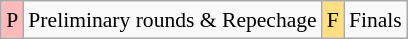<table class="wikitable" style="margin:0.5em auto; font-size:90%; line-height:1.25em;">
<tr>
<td bgcolor="#FFBBBB" align=center>P</td>
<td>Preliminary rounds & Repechage</td>
<td bgcolor="#FFDF80" align=center>F</td>
<td>Finals</td>
</tr>
</table>
